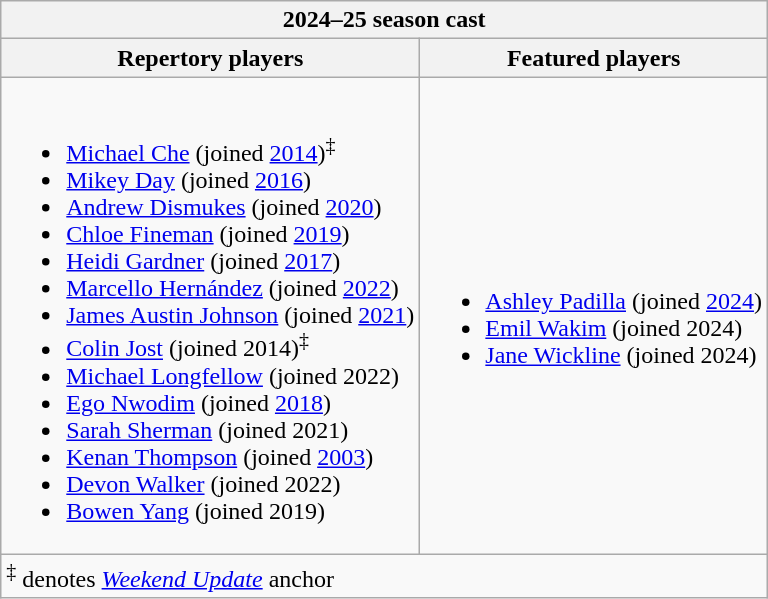<table class="wikitable">
<tr>
<th colspan="2">2024–25 season cast</th>
</tr>
<tr>
<th>Repertory players</th>
<th>Featured players</th>
</tr>
<tr>
<td><br><ul><li><a href='#'>Michael Che</a> (joined <a href='#'>2014</a>)<sup>‡</sup></li><li><a href='#'>Mikey Day</a> (joined <a href='#'>2016</a>)</li><li><a href='#'>Andrew Dismukes</a> (joined <a href='#'>2020</a>)</li><li><a href='#'>Chloe Fineman</a> (joined <a href='#'>2019</a>)</li><li><a href='#'>Heidi Gardner</a> (joined <a href='#'>2017</a>)</li><li><a href='#'>Marcello Hernández</a> (joined <a href='#'>2022</a>)</li><li><a href='#'>James Austin Johnson</a> (joined <a href='#'>2021</a>)</li><li><a href='#'>Colin Jost</a> (joined 2014)<sup>‡</sup></li><li><a href='#'>Michael Longfellow</a> (joined 2022)</li><li><a href='#'>Ego Nwodim</a> (joined <a href='#'>2018</a>)</li><li><a href='#'>Sarah Sherman</a> (joined 2021)</li><li><a href='#'>Kenan Thompson</a> (joined <a href='#'>2003</a>)</li><li><a href='#'>Devon Walker</a> (joined 2022)</li><li><a href='#'>Bowen Yang</a> (joined 2019)</li></ul></td>
<td><br><ul><li><a href='#'>Ashley Padilla</a> (joined <a href='#'>2024</a>)</li><li><a href='#'>Emil Wakim</a> (joined 2024)</li><li><a href='#'>Jane Wickline</a> (joined 2024)</li></ul></td>
</tr>
<tr>
<td colspan="2"><sup>‡</sup> denotes <em><a href='#'>Weekend Update</a></em> anchor</td>
</tr>
</table>
